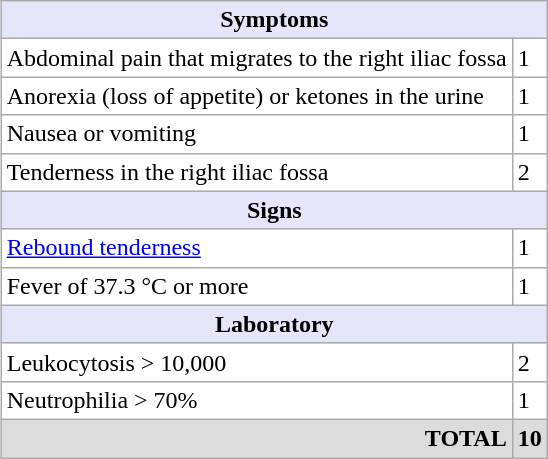<table border="0" style="background:#ffffff" align="right" class="sortable wikitable">
<tr>
<td bgcolor="Lavender" colspan="2" style="text-align:center"><strong>Symptoms</strong></td>
</tr>
<tr>
<td>Abdominal pain that migrates to the right iliac fossa</td>
<td>1</td>
</tr>
<tr>
<td>Anorexia (loss of appetite) or ketones in the urine</td>
<td>1</td>
</tr>
<tr>
<td>Nausea or vomiting</td>
<td>1</td>
</tr>
<tr>
<td>Tenderness in the right iliac fossa</td>
<td>2</td>
</tr>
<tr>
<td bgcolor="Lavender" colspan="2" style="text-align:center"><strong>Signs</strong></td>
</tr>
<tr>
<td><a href='#'>Rebound tenderness</a></td>
<td>1</td>
</tr>
<tr>
<td>Fever of 37.3 °C or more</td>
<td>1</td>
</tr>
<tr>
<td bgcolor="Lavender" colspan="2" style="text-align:center"><strong>Laboratory</strong></td>
</tr>
<tr>
<td>Leukocytosis > 10,000</td>
<td>2</td>
</tr>
<tr>
<td>Neutrophilia > 70%</td>
<td>1</td>
</tr>
<tr>
<td bgcolor="Gainsboro" style="text-align:right"><strong>TOTAL</strong></td>
<td bgcolor="Gainsboro"><strong>10</strong></td>
</tr>
</table>
